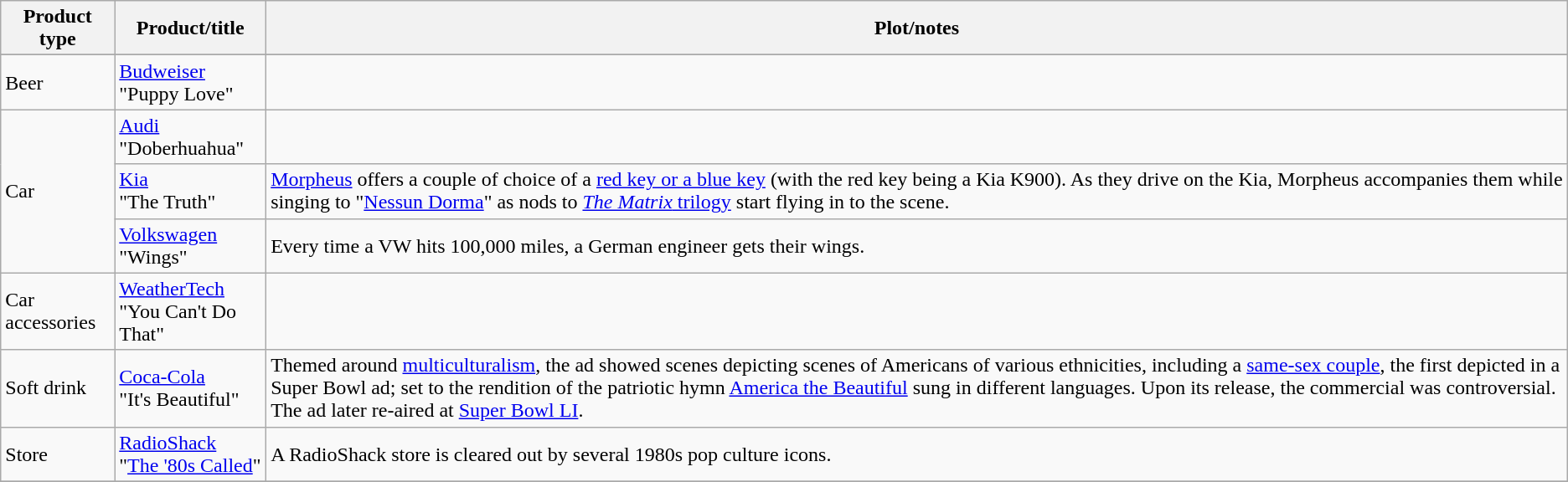<table class="wikitable">
<tr>
<th>Product type</th>
<th>Product/title</th>
<th>Plot/notes</th>
</tr>
<tr>
</tr>
<tr>
<td>Beer</td>
<td><a href='#'>Budweiser</a><br>"Puppy Love"</td>
<td></td>
</tr>
<tr>
<td rowspan="3">Car</td>
<td><a href='#'>Audi</a><br>"Doberhuahua"</td>
<td></td>
</tr>
<tr>
<td><a href='#'>Kia</a><br>"The Truth"</td>
<td><a href='#'>Morpheus</a> offers a couple of choice of a <a href='#'>red key or a blue key</a> (with the red key being a Kia K900). As they drive on the Kia, Morpheus accompanies them while singing to "<a href='#'>Nessun Dorma</a>" as nods to <a href='#'><em>The Matrix</em> trilogy</a> start flying in to the scene.</td>
</tr>
<tr>
<td><a href='#'>Volkswagen</a><br>"Wings"</td>
<td>Every time a VW hits 100,000 miles, a German engineer gets their wings.</td>
</tr>
<tr>
<td>Car accessories</td>
<td><a href='#'>WeatherTech</a><br>"You Can't Do That"</td>
</tr>
<tr>
<td>Soft drink</td>
<td><a href='#'>Coca-Cola</a><br>"It's Beautiful"</td>
<td>Themed around <a href='#'>multiculturalism</a>, the ad showed scenes depicting scenes of Americans of various ethnicities, including a <a href='#'>same-sex couple</a>, the first depicted in a Super Bowl ad; set to the rendition of the patriotic hymn <a href='#'>America the Beautiful</a> sung in different languages. Upon its release, the commercial was controversial. The ad later re-aired at <a href='#'>Super Bowl LI</a>.</td>
</tr>
<tr>
<td>Store</td>
<td><a href='#'>RadioShack</a><br>"<a href='#'>The '80s Called</a>"</td>
<td>A RadioShack store is cleared out by several 1980s pop culture icons.</td>
</tr>
<tr>
</tr>
</table>
